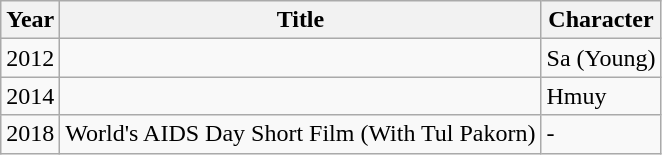<table class="wikitable">
<tr>
<th>Year</th>
<th>Title</th>
<th>Character</th>
</tr>
<tr>
<td>2012</td>
<td></td>
<td>Sa (Young)</td>
</tr>
<tr>
<td>2014</td>
<td></td>
<td>Hmuy</td>
</tr>
<tr>
<td>2018</td>
<td>World's AIDS Day Short Film (With Tul Pakorn)</td>
<td>-</td>
</tr>
</table>
